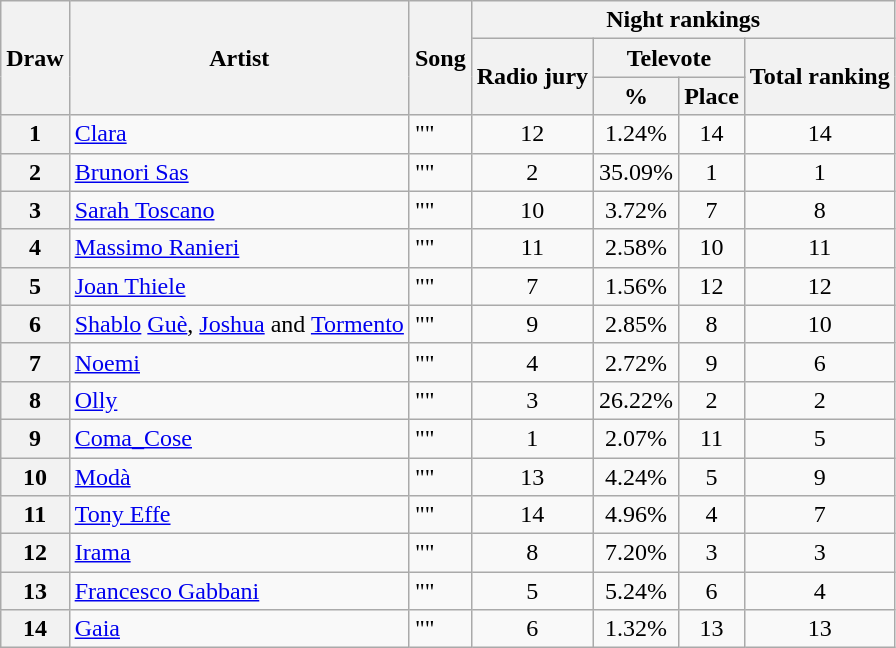<table class="wikitable sortable plainrowheaders" style="text-align:center">
<tr>
<th rowspan="3">Draw</th>
<th rowspan="3">Artist</th>
<th rowspan="3">Song</th>
<th colspan="4" class="unsortable">Night rankings</th>
</tr>
<tr>
<th rowspan="2">Radio jury</th>
<th colspan="2">Televote</th>
<th rowspan="2">Total ranking</th>
</tr>
<tr>
<th>%</th>
<th>Place</th>
</tr>
<tr>
<th scope="row" style="text-align:center">1</th>
<td align="left"><a href='#'>Clara</a></td>
<td align="left">""</td>
<td>12</td>
<td>1.24%</td>
<td>14</td>
<td>14</td>
</tr>
<tr>
<th scope="row" style="text-align:center">2</th>
<td align="left"><a href='#'>Brunori Sas</a></td>
<td align="left">""</td>
<td>2</td>
<td>35.09%</td>
<td>1</td>
<td>1</td>
</tr>
<tr>
<th scope="row" style="text-align:center">3</th>
<td align="left"><a href='#'>Sarah Toscano</a></td>
<td align="left">""</td>
<td>10</td>
<td>3.72%</td>
<td>7</td>
<td>8</td>
</tr>
<tr>
<th scope="row" style="text-align:center">4</th>
<td align="left"><a href='#'>Massimo Ranieri</a></td>
<td align="left">""</td>
<td>11</td>
<td>2.58%</td>
<td>10</td>
<td>11</td>
</tr>
<tr>
<th scope="row" style="text-align:center">5</th>
<td align="left"><a href='#'>Joan Thiele</a></td>
<td align="left">""</td>
<td>7</td>
<td>1.56%</td>
<td>12</td>
<td>12</td>
</tr>
<tr>
<th scope="row" style="text-align:center">6</th>
<td align="left"><a href='#'>Shablo</a>  <a href='#'>Guè</a>, <a href='#'>Joshua</a> and <a href='#'>Tormento</a></td>
<td align="left">""</td>
<td>9</td>
<td>2.85%</td>
<td>8</td>
<td>10</td>
</tr>
<tr>
<th scope="row" style="text-align:center">7</th>
<td align="left"><a href='#'>Noemi</a></td>
<td align="left">""</td>
<td>4</td>
<td>2.72%</td>
<td>9</td>
<td>6</td>
</tr>
<tr>
<th scope="row" style="text-align:center">8</th>
<td align="left"><a href='#'>Olly</a></td>
<td align="left">""</td>
<td>3</td>
<td>26.22%</td>
<td>2</td>
<td>2</td>
</tr>
<tr>
<th scope="row" style="text-align:center">9</th>
<td align="left"><a href='#'>Coma_Cose</a></td>
<td align="left">""</td>
<td>1</td>
<td>2.07%</td>
<td>11</td>
<td>5</td>
</tr>
<tr>
<th scope="row" style="text-align:center">10</th>
<td align="left"><a href='#'>Modà</a></td>
<td align="left">""</td>
<td>13</td>
<td>4.24%</td>
<td>5</td>
<td>9</td>
</tr>
<tr>
<th scope="row" style="text-align:center">11</th>
<td align="left"><a href='#'>Tony Effe</a></td>
<td align="left">""</td>
<td>14</td>
<td>4.96%</td>
<td>4</td>
<td>7</td>
</tr>
<tr>
<th scope="row" style="text-align:center">12</th>
<td align="left"><a href='#'>Irama</a></td>
<td align="left">""</td>
<td>8</td>
<td>7.20%</td>
<td>3</td>
<td>3</td>
</tr>
<tr>
<th scope="row" style="text-align:center">13</th>
<td align="left"><a href='#'>Francesco Gabbani</a></td>
<td align="left">""</td>
<td>5</td>
<td>5.24%</td>
<td>6</td>
<td>4</td>
</tr>
<tr>
<th scope="row" style="text-align:center">14</th>
<td align="left"><a href='#'>Gaia</a></td>
<td align="left">""</td>
<td>6</td>
<td>1.32%</td>
<td>13</td>
<td>13</td>
</tr>
</table>
